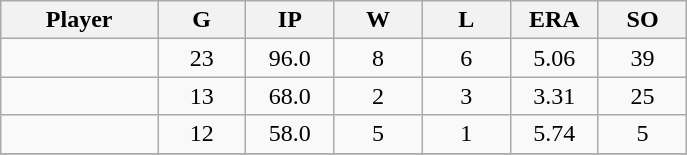<table class="wikitable sortable">
<tr>
<th bgcolor="#DDDDFF" width="16%">Player</th>
<th bgcolor="#DDDDFF" width="9%">G</th>
<th bgcolor="#DDDDFF" width="9%">IP</th>
<th bgcolor="#DDDDFF" width="9%">W</th>
<th bgcolor="#DDDDFF" width="9%">L</th>
<th bgcolor="#DDDDFF" width="9%">ERA</th>
<th bgcolor="#DDDDFF" width="9%">SO</th>
</tr>
<tr align="center">
<td></td>
<td>23</td>
<td>96.0</td>
<td>8</td>
<td>6</td>
<td>5.06</td>
<td>39</td>
</tr>
<tr align="center">
<td></td>
<td>13</td>
<td>68.0</td>
<td>2</td>
<td>3</td>
<td>3.31</td>
<td>25</td>
</tr>
<tr align=center>
<td></td>
<td>12</td>
<td>58.0</td>
<td>5</td>
<td>1</td>
<td>5.74</td>
<td>5</td>
</tr>
<tr align="center">
</tr>
</table>
